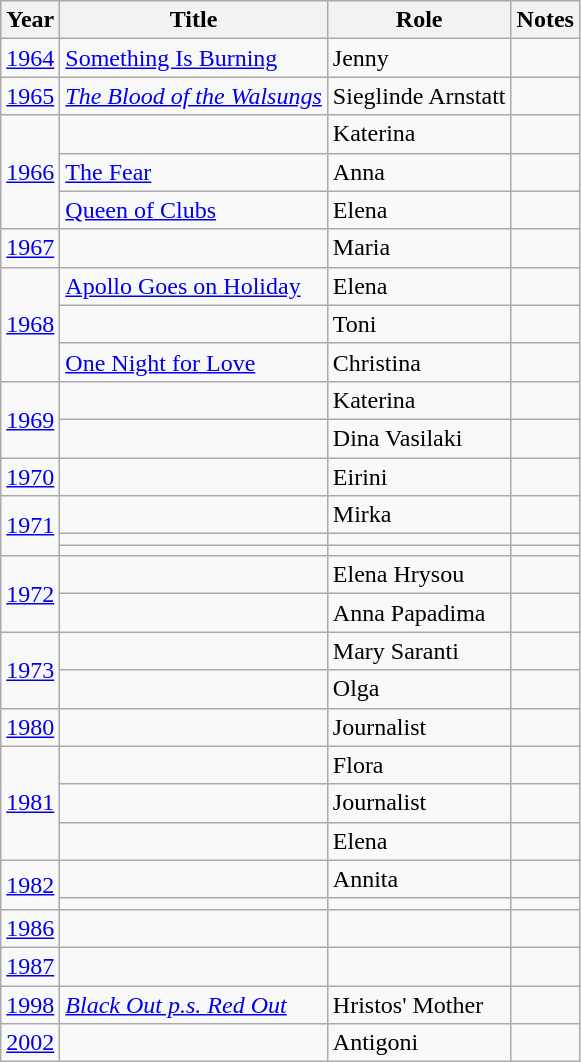<table class="wikitable">
<tr>
<th>Year</th>
<th>Title</th>
<th>Role</th>
<th>Notes</th>
</tr>
<tr>
<td><a href='#'>1964</a></td>
<td><a href='#'>Something Is Burning</a></td>
<td>Jenny</td>
<td></td>
</tr>
<tr>
<td><a href='#'>1965</a></td>
<td><em><a href='#'>The Blood of the Walsungs</a></em></td>
<td>Sieglinde Arnstatt</td>
<td></td>
</tr>
<tr>
<td rowspan="3"><a href='#'>1966</a></td>
<td></td>
<td>Katerina</td>
<td></td>
</tr>
<tr>
<td><a href='#'>The Fear</a></td>
<td>Anna</td>
<td></td>
</tr>
<tr>
<td><a href='#'>Queen of Clubs</a></td>
<td>Elena</td>
<td></td>
</tr>
<tr>
<td><a href='#'>1967</a></td>
<td></td>
<td>Maria</td>
<td></td>
</tr>
<tr>
<td rowspan="3"><a href='#'>1968</a></td>
<td><a href='#'>Apollo Goes on Holiday</a></td>
<td>Elena</td>
<td></td>
</tr>
<tr>
<td></td>
<td>Toni</td>
<td></td>
</tr>
<tr>
<td><a href='#'>One Night for Love</a></td>
<td>Christina</td>
<td></td>
</tr>
<tr>
<td rowspan="2"><a href='#'>1969</a></td>
<td></td>
<td>Katerina</td>
<td></td>
</tr>
<tr>
<td></td>
<td>Dina Vasilaki</td>
<td></td>
</tr>
<tr>
<td><a href='#'>1970</a></td>
<td></td>
<td>Eirini</td>
<td></td>
</tr>
<tr>
<td rowspan="3"><a href='#'>1971</a></td>
<td></td>
<td>Mirka</td>
<td></td>
</tr>
<tr>
<td></td>
<td></td>
<td></td>
</tr>
<tr>
<td></td>
<td></td>
<td></td>
</tr>
<tr>
<td rowspan="2"><a href='#'>1972</a></td>
<td></td>
<td>Elena Hrysou</td>
<td></td>
</tr>
<tr>
<td></td>
<td>Anna Papadima</td>
<td></td>
</tr>
<tr>
<td rowspan="2"><a href='#'>1973</a></td>
<td></td>
<td>Mary Saranti</td>
<td></td>
</tr>
<tr>
<td></td>
<td>Olga</td>
<td></td>
</tr>
<tr>
<td><a href='#'>1980</a></td>
<td></td>
<td>Journalist</td>
<td></td>
</tr>
<tr>
<td rowspan="3"><a href='#'>1981</a></td>
<td></td>
<td>Flora</td>
<td></td>
</tr>
<tr>
<td></td>
<td>Journalist</td>
<td></td>
</tr>
<tr>
<td></td>
<td>Elena</td>
<td></td>
</tr>
<tr>
<td rowspan="2"><a href='#'>1982</a></td>
<td></td>
<td>Annita</td>
<td></td>
</tr>
<tr>
<td></td>
<td></td>
<td></td>
</tr>
<tr>
<td><a href='#'>1986</a></td>
<td></td>
<td></td>
<td></td>
</tr>
<tr>
<td><a href='#'>1987</a></td>
<td></td>
<td></td>
<td></td>
</tr>
<tr>
<td><a href='#'>1998</a></td>
<td><em><a href='#'>Black Out p.s. Red Out</a></em></td>
<td>Hristos' Mother</td>
<td></td>
</tr>
<tr>
<td><a href='#'>2002</a></td>
<td></td>
<td>Antigoni</td>
<td></td>
</tr>
</table>
